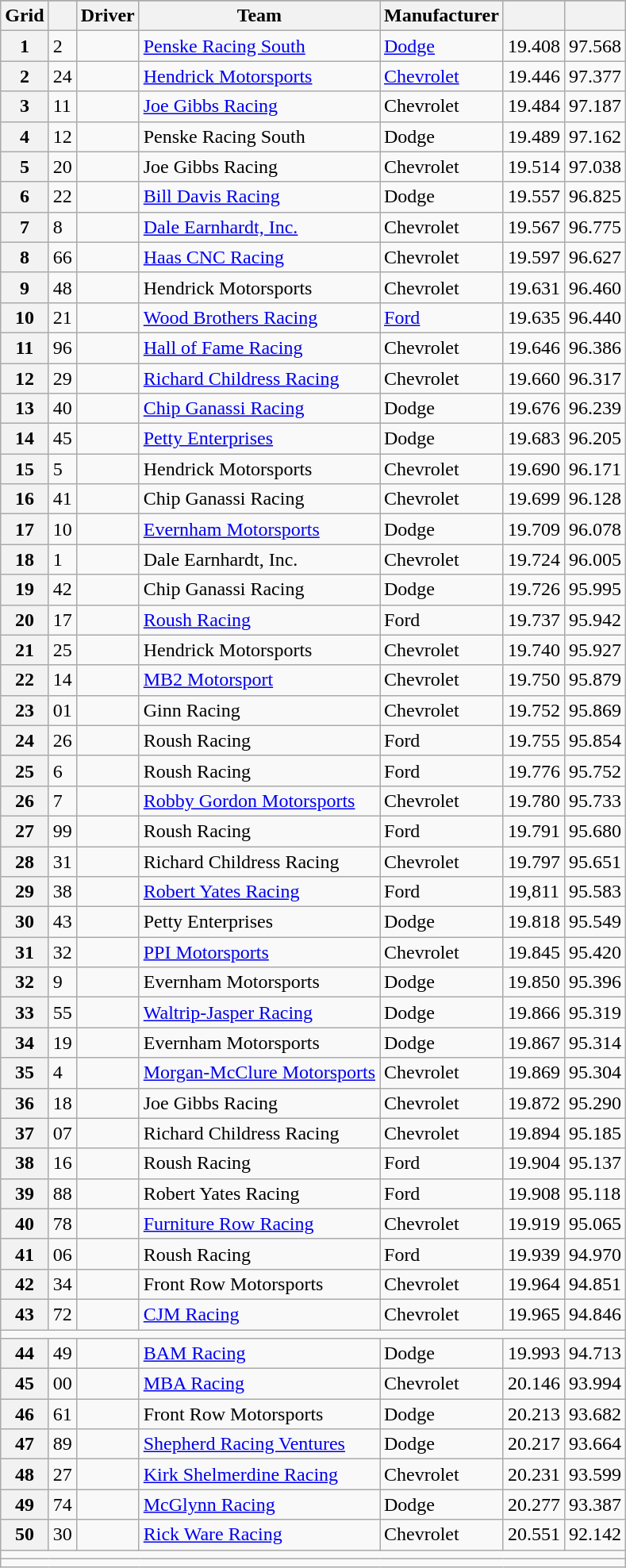<table class="wikitable sortable">
<tr>
</tr>
<tr>
<th scope="col">Grid</th>
<th scope="col"></th>
<th scope="col">Driver</th>
<th scope="col">Team</th>
<th scope="col">Manufacturer</th>
<th scope="col"></th>
<th scope="col"></th>
</tr>
<tr>
<th scope="row">1</th>
<td>2</td>
<td></td>
<td><a href='#'>Penske Racing South</a></td>
<td><a href='#'>Dodge</a></td>
<td>19.408</td>
<td>97.568</td>
</tr>
<tr>
<th scope="row">2</th>
<td>24</td>
<td></td>
<td><a href='#'>Hendrick Motorsports</a></td>
<td><a href='#'>Chevrolet</a></td>
<td>19.446</td>
<td>97.377</td>
</tr>
<tr>
<th scope="row">3</th>
<td>11</td>
<td></td>
<td><a href='#'>Joe Gibbs Racing</a></td>
<td>Chevrolet</td>
<td>19.484</td>
<td>97.187</td>
</tr>
<tr>
<th scope="row">4</th>
<td>12</td>
<td></td>
<td>Penske Racing South</td>
<td>Dodge</td>
<td>19.489</td>
<td>97.162</td>
</tr>
<tr>
<th scope="row">5</th>
<td>20</td>
<td></td>
<td>Joe Gibbs Racing</td>
<td>Chevrolet</td>
<td>19.514</td>
<td>97.038</td>
</tr>
<tr>
<th scope="row">6</th>
<td>22</td>
<td></td>
<td><a href='#'>Bill Davis Racing</a></td>
<td>Dodge</td>
<td>19.557</td>
<td>96.825</td>
</tr>
<tr>
<th scope="row">7</th>
<td>8</td>
<td></td>
<td><a href='#'>Dale Earnhardt, Inc.</a></td>
<td>Chevrolet</td>
<td>19.567</td>
<td>96.775</td>
</tr>
<tr>
<th scope="row">8</th>
<td>66</td>
<td></td>
<td><a href='#'>Haas CNC Racing</a></td>
<td>Chevrolet</td>
<td>19.597</td>
<td>96.627</td>
</tr>
<tr>
<th scope="row">9</th>
<td>48</td>
<td></td>
<td>Hendrick Motorsports</td>
<td>Chevrolet</td>
<td>19.631</td>
<td>96.460</td>
</tr>
<tr>
<th scope="row">10</th>
<td>21</td>
<td></td>
<td><a href='#'>Wood Brothers Racing</a></td>
<td><a href='#'>Ford</a></td>
<td>19.635</td>
<td>96.440</td>
</tr>
<tr>
<th scope="row">11</th>
<td>96</td>
<td></td>
<td><a href='#'>Hall of Fame Racing</a></td>
<td>Chevrolet</td>
<td>19.646</td>
<td>96.386</td>
</tr>
<tr>
<th scope="row">12</th>
<td>29</td>
<td></td>
<td><a href='#'>Richard Childress Racing</a></td>
<td>Chevrolet</td>
<td>19.660</td>
<td>96.317</td>
</tr>
<tr>
<th scope="row">13</th>
<td>40</td>
<td></td>
<td><a href='#'>Chip Ganassi Racing</a></td>
<td>Dodge</td>
<td>19.676</td>
<td>96.239</td>
</tr>
<tr>
<th scope="row">14</th>
<td>45</td>
<td></td>
<td><a href='#'>Petty Enterprises</a></td>
<td>Dodge</td>
<td>19.683</td>
<td>96.205</td>
</tr>
<tr>
<th scope="row">15</th>
<td>5</td>
<td></td>
<td>Hendrick Motorsports</td>
<td>Chevrolet</td>
<td>19.690</td>
<td>96.171</td>
</tr>
<tr>
<th scope="row">16</th>
<td>41</td>
<td></td>
<td>Chip Ganassi Racing</td>
<td>Chevrolet</td>
<td>19.699</td>
<td>96.128</td>
</tr>
<tr>
<th scope="row">17</th>
<td>10</td>
<td></td>
<td><a href='#'>Evernham Motorsports</a></td>
<td>Dodge</td>
<td>19.709</td>
<td>96.078</td>
</tr>
<tr>
<th scope="row">18</th>
<td>1</td>
<td></td>
<td>Dale Earnhardt, Inc.</td>
<td>Chevrolet</td>
<td>19.724</td>
<td>96.005</td>
</tr>
<tr>
<th scope="row">19</th>
<td>42</td>
<td></td>
<td>Chip Ganassi Racing</td>
<td>Dodge</td>
<td>19.726</td>
<td>95.995</td>
</tr>
<tr>
<th scope="row">20</th>
<td>17</td>
<td></td>
<td><a href='#'>Roush Racing</a></td>
<td>Ford</td>
<td>19.737</td>
<td>95.942</td>
</tr>
<tr>
<th scope="row">21</th>
<td>25</td>
<td></td>
<td>Hendrick Motorsports</td>
<td>Chevrolet</td>
<td>19.740</td>
<td>95.927</td>
</tr>
<tr>
<th scope="row">22</th>
<td>14</td>
<td></td>
<td><a href='#'>MB2 Motorsport</a></td>
<td>Chevrolet</td>
<td>19.750</td>
<td>95.879</td>
</tr>
<tr>
<th scope="row">23</th>
<td>01</td>
<td></td>
<td>Ginn Racing</td>
<td>Chevrolet</td>
<td>19.752</td>
<td>95.869</td>
</tr>
<tr>
<th scope="row">24</th>
<td>26</td>
<td></td>
<td>Roush Racing</td>
<td>Ford</td>
<td>19.755</td>
<td>95.854</td>
</tr>
<tr>
<th scope="row">25</th>
<td>6</td>
<td></td>
<td>Roush Racing</td>
<td>Ford</td>
<td>19.776</td>
<td>95.752</td>
</tr>
<tr>
<th scope="row">26</th>
<td>7</td>
<td></td>
<td><a href='#'>Robby Gordon Motorsports</a></td>
<td>Chevrolet</td>
<td>19.780</td>
<td>95.733</td>
</tr>
<tr>
<th scope="row">27</th>
<td>99</td>
<td></td>
<td>Roush Racing</td>
<td>Ford</td>
<td>19.791</td>
<td>95.680</td>
</tr>
<tr>
<th scope="row">28</th>
<td>31</td>
<td></td>
<td>Richard Childress Racing</td>
<td>Chevrolet</td>
<td>19.797</td>
<td>95.651</td>
</tr>
<tr>
<th scope="row">29</th>
<td>38</td>
<td></td>
<td><a href='#'>Robert Yates Racing</a></td>
<td>Ford</td>
<td>19,811</td>
<td>95.583</td>
</tr>
<tr>
<th scope="row">30</th>
<td>43</td>
<td></td>
<td>Petty Enterprises</td>
<td>Dodge</td>
<td>19.818</td>
<td>95.549</td>
</tr>
<tr>
<th scope="row">31</th>
<td>32</td>
<td></td>
<td><a href='#'>PPI Motorsports</a></td>
<td>Chevrolet</td>
<td>19.845</td>
<td>95.420</td>
</tr>
<tr>
<th scope="row">32</th>
<td>9</td>
<td></td>
<td>Evernham Motorsports</td>
<td>Dodge</td>
<td>19.850</td>
<td>95.396</td>
</tr>
<tr>
<th scope="row">33</th>
<td>55</td>
<td></td>
<td><a href='#'>Waltrip-Jasper Racing</a></td>
<td>Dodge</td>
<td>19.866</td>
<td>95.319</td>
</tr>
<tr>
<th scope="row">34</th>
<td>19</td>
<td></td>
<td>Evernham Motorsports</td>
<td>Dodge</td>
<td>19.867</td>
<td>95.314</td>
</tr>
<tr>
<th scope="row">35</th>
<td>4</td>
<td></td>
<td><a href='#'>Morgan-McClure Motorsports</a></td>
<td>Chevrolet</td>
<td>19.869</td>
<td>95.304</td>
</tr>
<tr>
<th scope="row">36</th>
<td>18</td>
<td></td>
<td>Joe Gibbs Racing</td>
<td>Chevrolet</td>
<td>19.872</td>
<td>95.290</td>
</tr>
<tr>
<th scope="row">37</th>
<td>07</td>
<td></td>
<td>Richard Childress Racing</td>
<td>Chevrolet</td>
<td>19.894</td>
<td>95.185</td>
</tr>
<tr>
<th scope="row">38</th>
<td>16</td>
<td></td>
<td>Roush Racing</td>
<td>Ford</td>
<td>19.904</td>
<td>95.137</td>
</tr>
<tr>
<th scope="row">39</th>
<td>88</td>
<td></td>
<td>Robert Yates Racing</td>
<td>Ford</td>
<td>19.908</td>
<td>95.118</td>
</tr>
<tr>
<th scope="row">40</th>
<td>78</td>
<td></td>
<td><a href='#'>Furniture Row Racing</a></td>
<td>Chevrolet</td>
<td>19.919</td>
<td>95.065</td>
</tr>
<tr>
<th scope="row">41</th>
<td>06</td>
<td></td>
<td>Roush Racing</td>
<td>Ford</td>
<td>19.939</td>
<td>94.970</td>
</tr>
<tr>
<th scope="row">42</th>
<td>34</td>
<td></td>
<td>Front Row Motorsports</td>
<td>Chevrolet</td>
<td>19.964</td>
<td>94.851</td>
</tr>
<tr>
<th scope="row">43</th>
<td>72</td>
<td></td>
<td><a href='#'>CJM Racing</a></td>
<td>Chevrolet</td>
<td>19.965</td>
<td>94.846</td>
</tr>
<tr>
<td colspan="8"></td>
</tr>
<tr>
<th scope="row">44</th>
<td>49</td>
<td></td>
<td><a href='#'>BAM Racing</a></td>
<td>Dodge</td>
<td>19.993</td>
<td>94.713</td>
</tr>
<tr>
<th scope="row">45</th>
<td>00</td>
<td></td>
<td><a href='#'>MBA Racing</a></td>
<td>Chevrolet</td>
<td>20.146</td>
<td>93.994</td>
</tr>
<tr>
<th scope="row">46</th>
<td>61</td>
<td></td>
<td>Front Row Motorsports</td>
<td>Dodge</td>
<td>20.213</td>
<td>93.682</td>
</tr>
<tr>
<th scope="row">47</th>
<td>89</td>
<td></td>
<td><a href='#'>Shepherd Racing Ventures</a></td>
<td>Dodge</td>
<td>20.217</td>
<td>93.664</td>
</tr>
<tr>
<th scope="row">48</th>
<td>27</td>
<td></td>
<td><a href='#'>Kirk Shelmerdine Racing</a></td>
<td>Chevrolet</td>
<td>20.231</td>
<td>93.599</td>
</tr>
<tr>
<th scope="row">49</th>
<td>74</td>
<td></td>
<td><a href='#'>McGlynn Racing</a></td>
<td>Dodge</td>
<td>20.277</td>
<td>93.387</td>
</tr>
<tr>
<th scope="row">50</th>
<td>30</td>
<td></td>
<td><a href='#'>Rick Ware Racing</a></td>
<td>Chevrolet</td>
<td>20.551</td>
<td>92.142</td>
</tr>
<tr class="sortbottom">
<td colspan="8"></td>
</tr>
<tr class="sortbottom">
<td colspan="7"></td>
</tr>
</table>
